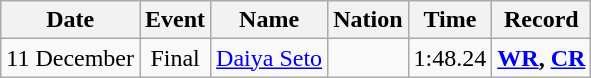<table class=wikitable style=text-align:center>
<tr>
<th>Date</th>
<th>Event</th>
<th>Name</th>
<th>Nation</th>
<th>Time</th>
<th>Record</th>
</tr>
<tr>
<td>11 December</td>
<td>Final</td>
<td align=left><a href='#'>Daiya Seto</a></td>
<td align=left></td>
<td>1:48.24</td>
<td><strong><a href='#'>WR</a>, <a href='#'>CR</a></strong></td>
</tr>
</table>
